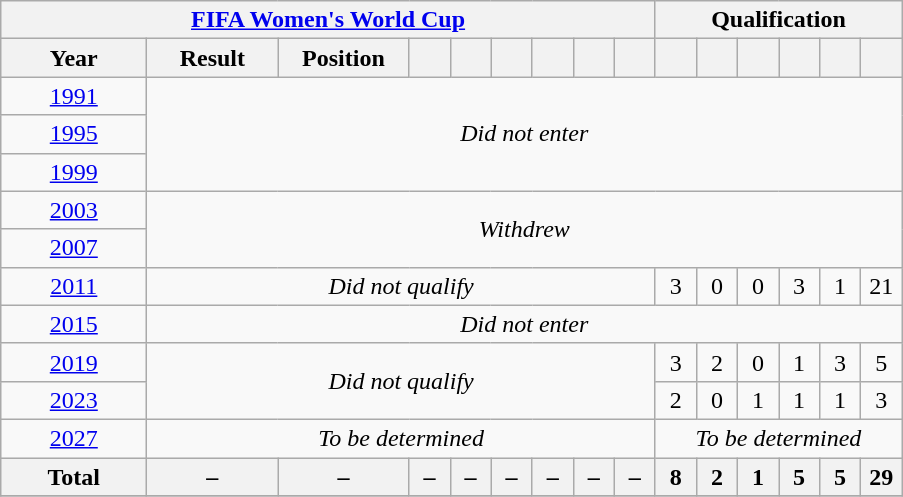<table class="wikitable" style="text-align:center;">
<tr>
<th colspan="9"><a href='#'>FIFA Women's World Cup</a></th>
<th colspan="6">Qualification</th>
</tr>
<tr>
<th style="width:90px;">Year</th>
<th style="width:80px;">Result</th>
<th style="width:80px;">Position</th>
<th style="width:20px;"></th>
<th style="width:20px;"></th>
<th style="width:20px;"></th>
<th style="width:20px;"></th>
<th style="width:20px;"></th>
<th style="width:20px;"></th>
<th style="width:20px;"></th>
<th style="width:20px;"></th>
<th style="width:20px;"></th>
<th style="width:20px;"></th>
<th style="width:20px;"></th>
<th style="width:20px;"></th>
</tr>
<tr>
<td> <a href='#'>1991</a></td>
<td rowspan="3" colspan="14"><em>Did not enter</em></td>
</tr>
<tr>
<td> <a href='#'>1995</a></td>
</tr>
<tr>
<td> <a href='#'>1999</a></td>
</tr>
<tr>
<td> <a href='#'>2003</a></td>
<td rowspan="2" colspan="14"><em>Withdrew</em></td>
</tr>
<tr>
<td> <a href='#'>2007</a></td>
</tr>
<tr>
<td> <a href='#'>2011</a></td>
<td colspan="8"><em>Did not qualify</em></td>
<td>3</td>
<td>0</td>
<td>0</td>
<td>3</td>
<td>1</td>
<td>21</td>
</tr>
<tr>
<td> <a href='#'>2015</a></td>
<td colspan="14"><em>Did not enter</em></td>
</tr>
<tr>
<td> <a href='#'>2019</a></td>
<td rowspan="2" colspan="8"><em>Did not qualify</em></td>
<td>3</td>
<td>2</td>
<td>0</td>
<td>1</td>
<td>3</td>
<td>5</td>
</tr>
<tr>
<td> <a href='#'>2023</a></td>
<td>2</td>
<td>0</td>
<td>1</td>
<td>1</td>
<td>1</td>
<td>3</td>
</tr>
<tr>
<td> <a href='#'>2027</a></td>
<td colspan="8"><em>To be determined</em></td>
<td colspan="6"><em>To be determined</em></td>
</tr>
<tr>
<th>Total</th>
<th>–</th>
<th>–</th>
<th>–</th>
<th>–</th>
<th>–</th>
<th>–</th>
<th>–</th>
<th>–</th>
<th>8</th>
<th>2</th>
<th>1</th>
<th>5</th>
<th>5</th>
<th>29</th>
</tr>
<tr>
</tr>
</table>
